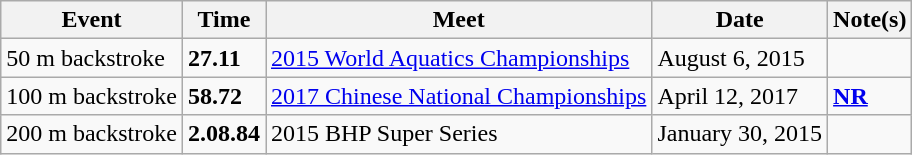<table class="wikitable">
<tr>
<th>Event</th>
<th>Time</th>
<th>Meet</th>
<th>Date</th>
<th>Note(s)</th>
</tr>
<tr>
<td>50 m backstroke</td>
<td><strong>27.11</strong></td>
<td><a href='#'>2015 World Aquatics Championships</a></td>
<td>August 6, 2015</td>
<td></td>
</tr>
<tr>
<td>100 m backstroke</td>
<td><strong>58.72</strong></td>
<td><a href='#'>2017 Chinese National Championships</a></td>
<td>April 12, 2017</td>
<td><strong><a href='#'>NR</a></strong></td>
</tr>
<tr>
<td>200 m backstroke</td>
<td><strong>2.08.84</strong></td>
<td>2015 BHP Super Series</td>
<td>January 30, 2015</td>
<td></td>
</tr>
</table>
